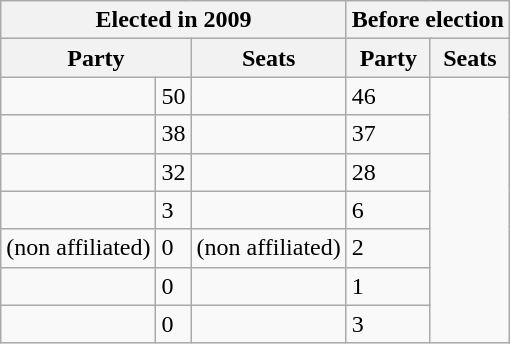<table class="wikitable">
<tr>
<th colspan=3>Elected in 2009</th>
<th colspan=3>Before election</th>
</tr>
<tr>
<th colspan=2>Party</th>
<th>Seats</th>
<th colspan=2>Party</th>
<th>Seats</th>
</tr>
<tr>
<td></td>
<td>50</td>
<td></td>
<td>46</td>
</tr>
<tr>
<td></td>
<td>38</td>
<td></td>
<td>37</td>
</tr>
<tr>
<td></td>
<td>32</td>
<td></td>
<td>28</td>
</tr>
<tr>
<td></td>
<td>3</td>
<td></td>
<td>6</td>
</tr>
<tr>
<td> (non affiliated)</td>
<td>0</td>
<td> (non affiliated)</td>
<td>2</td>
</tr>
<tr>
<td></td>
<td>0</td>
<td></td>
<td>1</td>
</tr>
<tr>
<td></td>
<td>0</td>
<td></td>
<td>3</td>
</tr>
</table>
